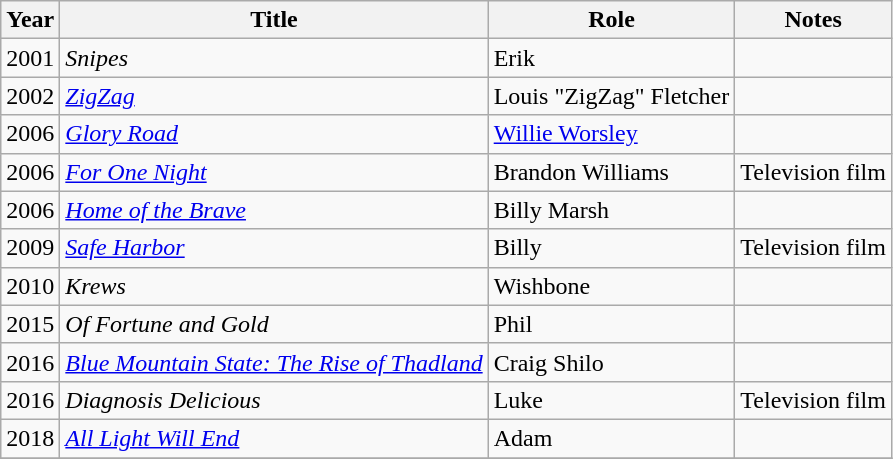<table class="wikitable sortable">
<tr>
<th>Year</th>
<th>Title</th>
<th>Role</th>
<th class="unsortable">Notes</th>
</tr>
<tr>
<td>2001</td>
<td><em>Snipes</em></td>
<td>Erik</td>
<td></td>
</tr>
<tr>
<td>2002</td>
<td><em><a href='#'>ZigZag</a></em></td>
<td>Louis "ZigZag" Fletcher</td>
<td></td>
</tr>
<tr>
<td>2006</td>
<td><em><a href='#'>Glory Road</a></em></td>
<td><a href='#'>Willie Worsley</a></td>
<td></td>
</tr>
<tr>
<td>2006</td>
<td><em><a href='#'>For One Night</a></em></td>
<td>Brandon Williams</td>
<td>Television film</td>
</tr>
<tr>
<td>2006</td>
<td><em><a href='#'>Home of the Brave</a></em></td>
<td>Billy Marsh</td>
<td></td>
</tr>
<tr>
<td>2009</td>
<td><em><a href='#'>Safe Harbor</a></em></td>
<td>Billy</td>
<td>Television film</td>
</tr>
<tr>
<td>2010</td>
<td><em>Krews</em></td>
<td>Wishbone</td>
<td></td>
</tr>
<tr>
<td>2015</td>
<td><em>Of Fortune and Gold</em></td>
<td>Phil</td>
<td></td>
</tr>
<tr>
<td>2016</td>
<td><em><a href='#'>Blue Mountain State: The Rise of Thadland</a></em></td>
<td>Craig Shilo</td>
<td></td>
</tr>
<tr>
<td>2016</td>
<td><em>Diagnosis Delicious</em></td>
<td>Luke</td>
<td>Television film</td>
</tr>
<tr>
<td>2018</td>
<td><em><a href='#'>All Light Will End</a></em></td>
<td>Adam</td>
<td></td>
</tr>
<tr>
</tr>
</table>
